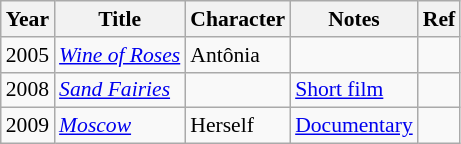<table class="wikitable sortable mw-collapsible" style="font-size: 90%;">
<tr>
<th>Year</th>
<th>Title</th>
<th>Character</th>
<th>Notes</th>
<th>Ref</th>
</tr>
<tr>
<td style="text-align:center;">2005</td>
<td><em><a href='#'>Wine of Roses</a></em></td>
<td>Antônia</td>
<td></td>
<td></td>
</tr>
<tr>
<td style="text-align:center;">2008</td>
<td><em><a href='#'>Sand Fairies</a></em></td>
<td></td>
<td><a href='#'>Short film</a></td>
<td></td>
</tr>
<tr>
<td style="text-align:center;">2009</td>
<td><em><a href='#'>Moscow</a></em></td>
<td>Herself</td>
<td><a href='#'>Documentary</a></td>
<td></td>
</tr>
</table>
